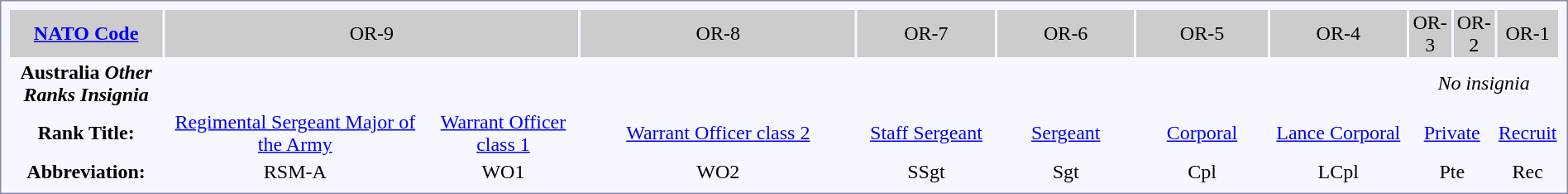<table style="border:1px solid #8888aa; background:#f7f8ff; text-align:center; padding:5px;">
<tr bgcolor=#CCCCCC>
<th Width=10%><a href='#'>NATO Code</a></th>
<td Width=27% colspan=2>OR-9</td>
<td Width=18% colspan=1>OR-8</td>
<td Width=9%>OR-7</td>
<td>OR-6</td>
<td>OR-5</td>
<td Width=9%>OR-4</td>
<td>OR-3</td>
<td>OR-2</td>
<td>OR-1</td>
</tr>
<tr>
<th> Australia <em>Other Ranks Insignia</em></th>
<td></td>
<td></td>
<td></td>
<td></td>
<td colspan=1 width=9%></td>
<td></td>
<td></td>
<td colspan=3 width=9%><em>No insignia</em></td>
</tr>
<tr>
<th>Rank Title:</th>
<td><a href='#'>Regimental Sergeant Major of the Army</a></td>
<td colspan=1><a href='#'>Warrant Officer class 1</a></td>
<td colspan=1><a href='#'>Warrant Officer class 2</a></td>
<td><a href='#'>Staff Sergeant</a> </td>
<td colspan=1><a href='#'>Sergeant</a></td>
<td><a href='#'>Corporal</a></td>
<td><a href='#'>Lance Corporal</a></td>
<td colspan=2><a href='#'>Private</a><br></td>
<td><a href='#'>Recruit</a></td>
</tr>
<tr>
<th>Abbreviation:</th>
<td>RSM-A</td>
<td colspan=1>WO1</td>
<td colspan=1>WO2</td>
<td>SSgt</td>
<td colspan=1>Sgt</td>
<td>Cpl</td>
<td>LCpl</td>
<td colspan=2>Pte</td>
<td>Rec</td>
</tr>
</table>
